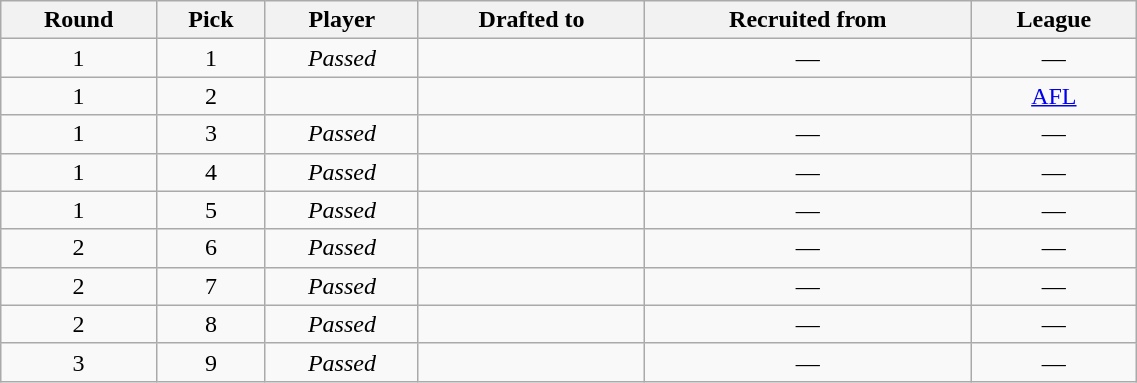<table class="wikitable plainrowheaders" style="text-align:center;" width="60%">
<tr>
<th>Round</th>
<th>Pick</th>
<th>Player</th>
<th>Drafted to</th>
<th>Recruited from</th>
<th>League</th>
</tr>
<tr>
<td>1</td>
<td>1</td>
<td><em>Passed</em></td>
<td></td>
<td>—</td>
<td>—</td>
</tr>
<tr>
<td>1</td>
<td>2</td>
<td></td>
<td></td>
<td></td>
<td><a href='#'>AFL</a></td>
</tr>
<tr>
<td>1</td>
<td>3</td>
<td><em>Passed</em></td>
<td></td>
<td>—</td>
<td>—</td>
</tr>
<tr>
<td>1</td>
<td>4</td>
<td><em>Passed</em></td>
<td></td>
<td>—</td>
<td>—</td>
</tr>
<tr>
<td>1</td>
<td>5</td>
<td><em>Passed</em></td>
<td></td>
<td>—</td>
<td>—</td>
</tr>
<tr>
<td>2</td>
<td>6</td>
<td><em>Passed</em></td>
<td></td>
<td>—</td>
<td>—</td>
</tr>
<tr>
<td>2</td>
<td>7</td>
<td><em>Passed</em></td>
<td></td>
<td>—</td>
<td>—</td>
</tr>
<tr>
<td>2</td>
<td>8</td>
<td><em>Passed</em></td>
<td></td>
<td>—</td>
<td>—</td>
</tr>
<tr>
<td>3</td>
<td>9</td>
<td><em>Passed</em></td>
<td></td>
<td>—</td>
<td>—</td>
</tr>
</table>
